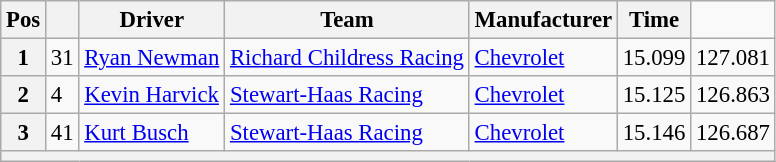<table class="wikitable" style="font-size:95%">
<tr>
<th>Pos</th>
<th></th>
<th>Driver</th>
<th>Team</th>
<th>Manufacturer</th>
<th>Time</th>
<td></td>
</tr>
<tr>
<th>1</th>
<td>31</td>
<td><a href='#'>Ryan Newman</a></td>
<td><a href='#'>Richard Childress Racing</a></td>
<td><a href='#'>Chevrolet</a></td>
<td>15.099</td>
<td>127.081</td>
</tr>
<tr>
<th>2</th>
<td>4</td>
<td><a href='#'>Kevin Harvick</a></td>
<td><a href='#'>Stewart-Haas Racing</a></td>
<td><a href='#'>Chevrolet</a></td>
<td>15.125</td>
<td>126.863</td>
</tr>
<tr>
<th>3</th>
<td>41</td>
<td><a href='#'>Kurt Busch</a></td>
<td><a href='#'>Stewart-Haas Racing</a></td>
<td><a href='#'>Chevrolet</a></td>
<td>15.146</td>
<td>126.687</td>
</tr>
<tr>
<th colspan="7"></th>
</tr>
</table>
